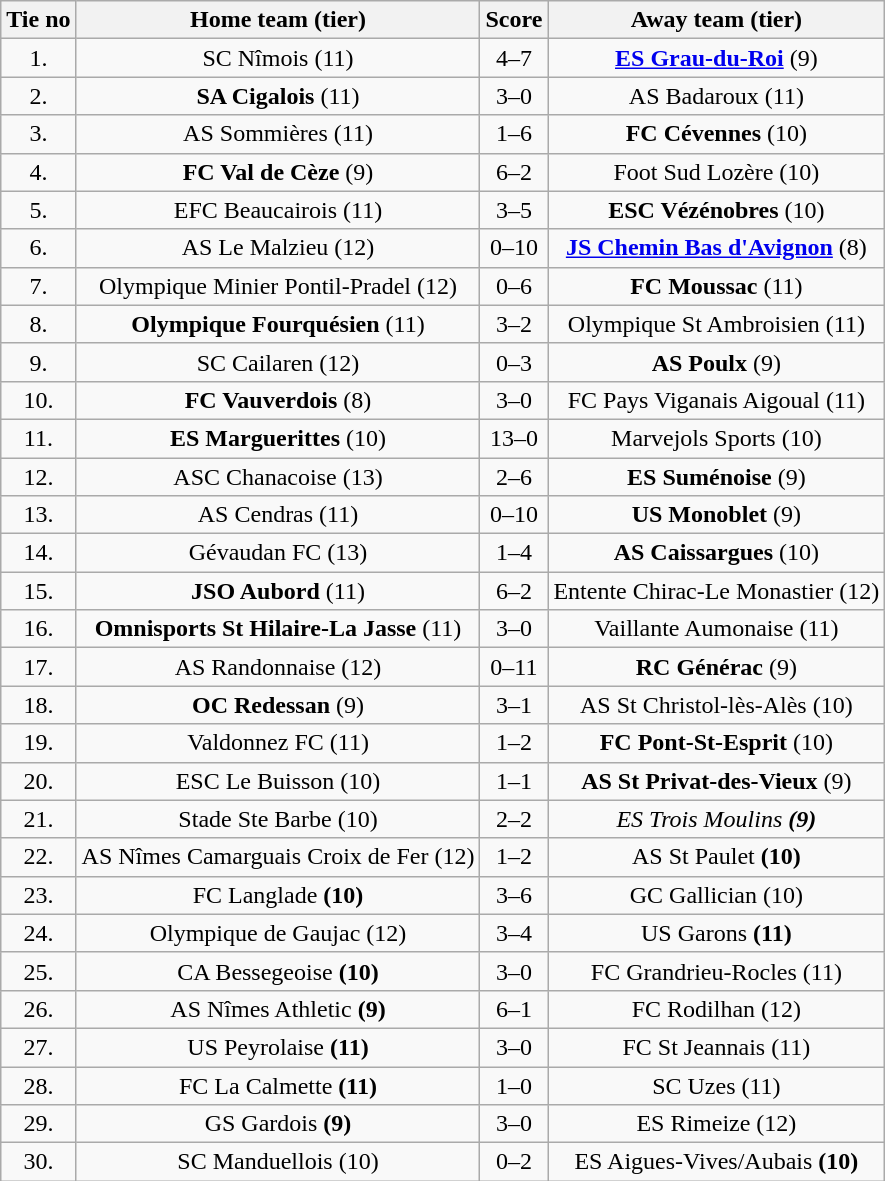<table class="wikitable" style="text-align: center">
<tr>
<th>Tie no</th>
<th>Home team (tier)</th>
<th>Score</th>
<th>Away team (tier)</th>
</tr>
<tr>
<td>1.</td>
<td>SC Nîmois (11)</td>
<td>4–7</td>
<td><strong><a href='#'>ES Grau-du-Roi</a></strong> (9)</td>
</tr>
<tr>
<td>2.</td>
<td><strong>SA Cigalois</strong> (11)</td>
<td>3–0</td>
<td>AS Badaroux (11)</td>
</tr>
<tr>
<td>3.</td>
<td>AS Sommières (11)</td>
<td>1–6</td>
<td><strong>FC Cévennes</strong> (10)</td>
</tr>
<tr>
<td>4.</td>
<td><strong>FC Val de Cèze</strong> (9)</td>
<td>6–2</td>
<td>Foot Sud Lozère (10)</td>
</tr>
<tr>
<td>5.</td>
<td>EFC Beaucairois (11)</td>
<td>3–5</td>
<td><strong>ESC Vézénobres</strong> (10)</td>
</tr>
<tr>
<td>6.</td>
<td>AS Le Malzieu (12)</td>
<td>0–10</td>
<td><strong><a href='#'>JS Chemin Bas d'Avignon</a></strong> (8)</td>
</tr>
<tr>
<td>7.</td>
<td>Olympique Minier Pontil-Pradel (12)</td>
<td>0–6</td>
<td><strong>FC Moussac</strong> (11)</td>
</tr>
<tr>
<td>8.</td>
<td><strong>Olympique Fourquésien</strong> (11)</td>
<td>3–2</td>
<td>Olympique St Ambroisien (11)</td>
</tr>
<tr>
<td>9.</td>
<td>SC Cailaren (12)</td>
<td>0–3</td>
<td><strong>AS Poulx</strong> (9)</td>
</tr>
<tr>
<td>10.</td>
<td><strong>FC Vauverdois</strong> (8)</td>
<td>3–0</td>
<td>FC Pays Viganais Aigoual (11)</td>
</tr>
<tr>
<td>11.</td>
<td><strong>ES Marguerittes</strong> (10)</td>
<td>13–0</td>
<td>Marvejols Sports (10)</td>
</tr>
<tr>
<td>12.</td>
<td>ASC Chanacoise (13)</td>
<td>2–6</td>
<td><strong>ES Suménoise</strong> (9)</td>
</tr>
<tr>
<td>13.</td>
<td>AS Cendras (11)</td>
<td>0–10</td>
<td><strong>US Monoblet</strong> (9)</td>
</tr>
<tr>
<td>14.</td>
<td>Gévaudan FC (13)</td>
<td>1–4</td>
<td><strong>AS Caissargues</strong> (10)</td>
</tr>
<tr>
<td>15.</td>
<td><strong>JSO Aubord</strong> (11)</td>
<td>6–2</td>
<td>Entente Chirac-Le Monastier (12)</td>
</tr>
<tr>
<td>16.</td>
<td><strong>Omnisports St Hilaire-La Jasse</strong> (11)</td>
<td>3–0</td>
<td>Vaillante Aumonaise (11)</td>
</tr>
<tr>
<td>17.</td>
<td>AS Randonnaise (12)</td>
<td>0–11</td>
<td><strong>RC Générac</strong> (9)</td>
</tr>
<tr>
<td>18.</td>
<td><strong>OC Redessan</strong> (9)</td>
<td>3–1</td>
<td>AS St Christol-lès-Alès (10)</td>
</tr>
<tr>
<td>19.</td>
<td>Valdonnez FC (11)</td>
<td>1–2</td>
<td><strong>FC Pont-St-Esprit</strong> (10)</td>
</tr>
<tr>
<td>20.</td>
<td>ESC Le Buisson (10)</td>
<td>1–1 </td>
<td><strong>AS St Privat-des-Vieux</strong> (9)</td>
</tr>
<tr>
<td>21.</td>
<td>Stade Ste Barbe (10)</td>
<td>2–2 </td>
<td><em>ES Trois Moulins<strong> (9)</td>
</tr>
<tr>
<td>22.</td>
<td>AS Nîmes Camarguais Croix de Fer (12)</td>
<td>1–2</td>
<td></strong>AS St Paulet<strong> (10)</td>
</tr>
<tr>
<td>23.</td>
<td></strong>FC Langlade<strong> (10)</td>
<td>3–6</td>
<td>GC Gallician (10)</td>
</tr>
<tr>
<td>24.</td>
<td>Olympique de Gaujac (12)</td>
<td>3–4</td>
<td></strong>US Garons<strong> (11)</td>
</tr>
<tr>
<td>25.</td>
<td></strong>CA Bessegeoise<strong> (10)</td>
<td>3–0</td>
<td>FC Grandrieu-Rocles (11)</td>
</tr>
<tr>
<td>26.</td>
<td></strong>AS Nîmes Athletic<strong> (9)</td>
<td>6–1</td>
<td>FC Rodilhan (12)</td>
</tr>
<tr>
<td>27.</td>
<td></strong>US Peyrolaise<strong> (11)</td>
<td>3–0</td>
<td>FC St Jeannais (11)</td>
</tr>
<tr>
<td>28.</td>
<td></strong>FC La Calmette<strong> (11)</td>
<td>1–0</td>
<td>SC Uzes (11)</td>
</tr>
<tr>
<td>29.</td>
<td></strong>GS Gardois<strong> (9)</td>
<td>3–0</td>
<td>ES Rimeize (12)</td>
</tr>
<tr>
<td>30.</td>
<td>SC Manduellois (10)</td>
<td>0–2</td>
<td></strong>ES Aigues-Vives/Aubais<strong> (10)</td>
</tr>
</table>
